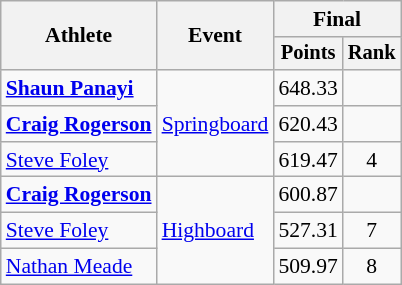<table class=wikitable style=font-size:90%>
<tr>
<th rowspan=2>Athlete</th>
<th rowspan=2>Event</th>
<th colspan=2>Final</th>
</tr>
<tr style=font-size:95%>
<th>Points</th>
<th>Rank</th>
</tr>
<tr align=center>
<td align=left><strong><a href='#'>Shaun Panayi</a></strong></td>
<td align=left rowspan=3><a href='#'>Springboard</a></td>
<td>648.33</td>
<td></td>
</tr>
<tr align=center>
<td align=left><strong><a href='#'>Craig Rogerson</a></strong></td>
<td>620.43</td>
<td></td>
</tr>
<tr align=center>
<td align=left><a href='#'>Steve Foley</a></td>
<td>619.47</td>
<td>4</td>
</tr>
<tr align=center>
<td align=left><strong><a href='#'>Craig Rogerson</a></strong></td>
<td align=left rowspan=3><a href='#'>Highboard</a></td>
<td>600.87</td>
<td></td>
</tr>
<tr align=center>
<td align=left><a href='#'>Steve Foley</a></td>
<td>527.31</td>
<td>7</td>
</tr>
<tr align=center>
<td align=left><a href='#'>Nathan Meade</a></td>
<td>509.97</td>
<td>8</td>
</tr>
</table>
